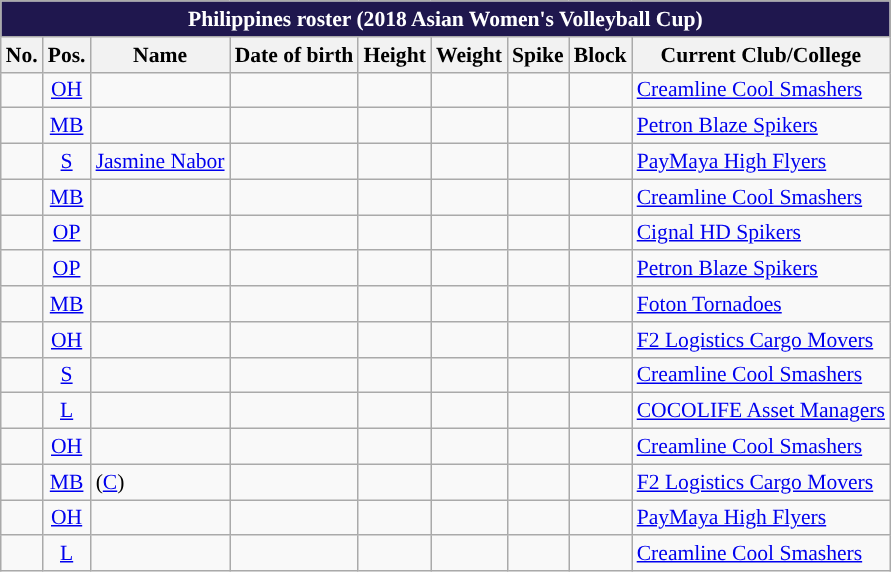<table class="wikitable sortable" style="font-size:90%; text-align:left;">
<tr>
<th colspan=10 style="background:#1F174E; color:#FFFFFF;">Philippines roster (2018 Asian Women's Volleyball Cup)</th>
</tr>
<tr>
<th style= align=center "background:#0038A8; color:white;">No.</th>
<th style= align=center "background:#0038A8; color:white;">Pos.</th>
<th style= align=center "width:12em; background:#0038A8; color:white;">Name</th>
<th style= align=center "width:14em; background:#0038A8; color:white;">Date of birth</th>
<th style= align=center "width:10em; background:#0038A8; color:white;">Height</th>
<th style= align=center "width:8em; background:#0038A8; color:white;">Weight</th>
<th style= align=center "width:8em; background:#0038A8; color:white;">Spike</th>
<th style= align=center "width:8em; background:#0038A8; color:white;">Block</th>
<th style= align=center"width:15em; background:#0038A8; color:white;">Current Club/College</th>
</tr>
<tr align=center>
<td></td>
<td><a href='#'>OH</a></td>
<td align=left></td>
<td align=right></td>
<td></td>
<td></td>
<td></td>
<td></td>
<td align=left> <a href='#'>Creamline Cool Smashers</a></td>
</tr>
<tr align=center>
<td></td>
<td><a href='#'>MB</a></td>
<td align=left></td>
<td align=right></td>
<td></td>
<td></td>
<td></td>
<td></td>
<td align=left> <a href='#'>Petron Blaze Spikers</a></td>
</tr>
<tr align=center>
<td></td>
<td><a href='#'>S</a></td>
<td align=left><a href='#'>Jasmine Nabor</a></td>
<td align=right></td>
<td></td>
<td></td>
<td></td>
<td></td>
<td align=left> <a href='#'>PayMaya High Flyers</a></td>
</tr>
<tr align=center>
<td></td>
<td><a href='#'>MB</a></td>
<td align=left></td>
<td align=right></td>
<td></td>
<td></td>
<td></td>
<td></td>
<td align=left> <a href='#'>Creamline Cool Smashers</a></td>
</tr>
<tr align=center>
<td></td>
<td><a href='#'>OP</a></td>
<td align=left></td>
<td align=right></td>
<td></td>
<td></td>
<td></td>
<td></td>
<td align=left> <a href='#'>Cignal HD Spikers</a></td>
</tr>
<tr align=center>
<td></td>
<td><a href='#'>OP</a></td>
<td align=left></td>
<td align=right></td>
<td></td>
<td></td>
<td></td>
<td></td>
<td align=left> <a href='#'>Petron Blaze Spikers</a></td>
</tr>
<tr align=center>
<td></td>
<td><a href='#'>MB</a></td>
<td align=left></td>
<td align=right></td>
<td></td>
<td></td>
<td></td>
<td></td>
<td align=left> <a href='#'>Foton Tornadoes</a></td>
</tr>
<tr align=center>
<td></td>
<td><a href='#'>OH</a></td>
<td align=left></td>
<td align=right></td>
<td></td>
<td></td>
<td></td>
<td></td>
<td align=left> <a href='#'>F2 Logistics Cargo Movers</a></td>
</tr>
<tr align=center>
<td></td>
<td><a href='#'>S</a></td>
<td align=left></td>
<td align=right></td>
<td></td>
<td></td>
<td></td>
<td></td>
<td align=left> <a href='#'>Creamline Cool Smashers</a></td>
</tr>
<tr align=center>
<td></td>
<td><a href='#'>L</a></td>
<td align=left></td>
<td align=right></td>
<td></td>
<td></td>
<td></td>
<td></td>
<td align=left> <a href='#'>COCOLIFE Asset Managers</a></td>
</tr>
<tr align=center>
<td></td>
<td><a href='#'>OH</a></td>
<td align=left></td>
<td align=right></td>
<td></td>
<td></td>
<td></td>
<td></td>
<td align=left> <a href='#'>Creamline Cool Smashers</a></td>
</tr>
<tr align=center>
<td></td>
<td><a href='#'>MB</a></td>
<td align=left> (<a href='#'>C</a>)</td>
<td align=right></td>
<td></td>
<td></td>
<td></td>
<td></td>
<td align=left> <a href='#'>F2 Logistics Cargo Movers</a></td>
</tr>
<tr align=center>
<td></td>
<td><a href='#'>OH</a></td>
<td align=left></td>
<td align=right></td>
<td></td>
<td></td>
<td></td>
<td></td>
<td align=left> <a href='#'>PayMaya High Flyers</a></td>
</tr>
<tr align=center>
<td></td>
<td><a href='#'>L</a></td>
<td align=left></td>
<td align=right></td>
<td></td>
<td></td>
<td></td>
<td></td>
<td align=left> <a href='#'>Creamline Cool Smashers</a></td>
</tr>
</table>
